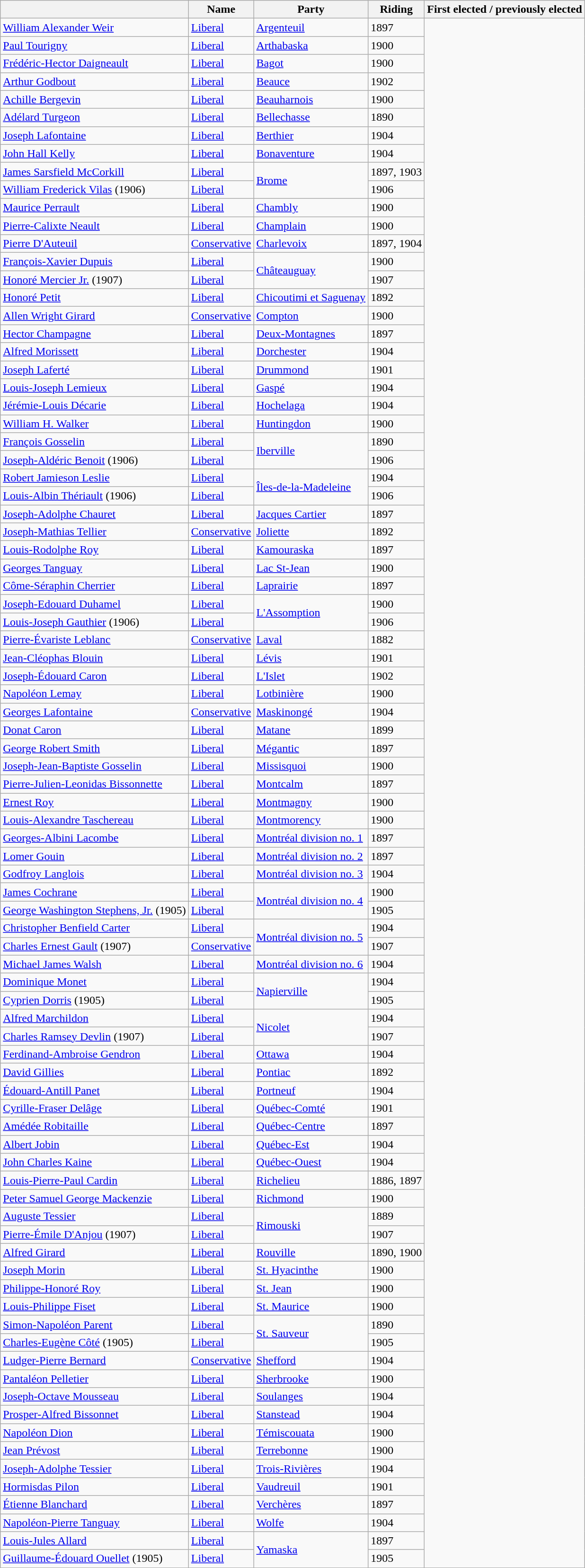<table class="wikitable sortable">
<tr>
<th></th>
<th>Name</th>
<th>Party</th>
<th>Riding</th>
<th>First elected / previously elected</th>
</tr>
<tr>
<td><a href='#'>William Alexander Weir</a></td>
<td><a href='#'>Liberal</a></td>
<td><a href='#'>Argenteuil</a></td>
<td>1897</td>
</tr>
<tr>
<td><a href='#'>Paul Tourigny</a></td>
<td><a href='#'>Liberal</a></td>
<td><a href='#'>Arthabaska</a></td>
<td>1900</td>
</tr>
<tr>
<td><a href='#'>Frédéric-Hector Daigneault</a></td>
<td><a href='#'>Liberal</a></td>
<td><a href='#'>Bagot</a></td>
<td>1900</td>
</tr>
<tr>
<td><a href='#'>Arthur Godbout</a></td>
<td><a href='#'>Liberal</a></td>
<td><a href='#'>Beauce</a></td>
<td>1902</td>
</tr>
<tr>
<td><a href='#'>Achille Bergevin</a></td>
<td><a href='#'>Liberal</a></td>
<td><a href='#'>Beauharnois</a></td>
<td>1900</td>
</tr>
<tr>
<td><a href='#'>Adélard Turgeon</a></td>
<td><a href='#'>Liberal</a></td>
<td><a href='#'>Bellechasse</a></td>
<td>1890</td>
</tr>
<tr>
<td><a href='#'>Joseph Lafontaine</a></td>
<td><a href='#'>Liberal</a></td>
<td><a href='#'>Berthier</a></td>
<td>1904</td>
</tr>
<tr>
<td><a href='#'>John Hall Kelly</a></td>
<td><a href='#'>Liberal</a></td>
<td><a href='#'>Bonaventure</a></td>
<td>1904</td>
</tr>
<tr>
<td><a href='#'>James Sarsfield McCorkill</a></td>
<td><a href='#'>Liberal</a></td>
<td rowspan=2><a href='#'>Brome</a></td>
<td>1897, 1903</td>
</tr>
<tr>
<td><a href='#'>William Frederick Vilas</a> (1906)</td>
<td><a href='#'>Liberal</a></td>
<td>1906</td>
</tr>
<tr>
<td><a href='#'>Maurice Perrault</a></td>
<td><a href='#'>Liberal</a></td>
<td><a href='#'>Chambly</a></td>
<td>1900</td>
</tr>
<tr>
<td><a href='#'>Pierre-Calixte Neault</a></td>
<td><a href='#'>Liberal</a></td>
<td><a href='#'>Champlain</a></td>
<td>1900</td>
</tr>
<tr>
<td><a href='#'>Pierre D'Auteuil</a></td>
<td><a href='#'>Conservative</a></td>
<td><a href='#'>Charlevoix</a></td>
<td>1897, 1904</td>
</tr>
<tr>
<td><a href='#'>François-Xavier Dupuis</a></td>
<td><a href='#'>Liberal</a></td>
<td rowspan=2><a href='#'>Châteauguay</a></td>
<td>1900</td>
</tr>
<tr>
<td><a href='#'>Honoré Mercier Jr.</a> (1907)</td>
<td><a href='#'>Liberal</a></td>
<td>1907</td>
</tr>
<tr>
<td><a href='#'>Honoré Petit</a></td>
<td><a href='#'>Liberal</a></td>
<td><a href='#'>Chicoutimi et Saguenay</a></td>
<td>1892</td>
</tr>
<tr>
<td><a href='#'>Allen Wright Girard</a></td>
<td><a href='#'>Conservative</a></td>
<td><a href='#'>Compton</a></td>
<td>1900</td>
</tr>
<tr>
<td><a href='#'>Hector Champagne</a></td>
<td><a href='#'>Liberal</a></td>
<td><a href='#'>Deux-Montagnes</a></td>
<td>1897</td>
</tr>
<tr>
<td><a href='#'>Alfred Morissett</a></td>
<td><a href='#'>Liberal</a></td>
<td><a href='#'>Dorchester</a></td>
<td>1904</td>
</tr>
<tr>
<td><a href='#'>Joseph Laferté</a></td>
<td><a href='#'>Liberal</a></td>
<td><a href='#'>Drummond</a></td>
<td>1901</td>
</tr>
<tr>
<td><a href='#'>Louis-Joseph Lemieux</a></td>
<td><a href='#'>Liberal</a></td>
<td><a href='#'>Gaspé</a></td>
<td>1904</td>
</tr>
<tr>
<td><a href='#'>Jérémie-Louis Décarie</a></td>
<td><a href='#'>Liberal</a></td>
<td><a href='#'>Hochelaga</a></td>
<td>1904</td>
</tr>
<tr>
<td><a href='#'>William H. Walker</a></td>
<td><a href='#'>Liberal</a></td>
<td><a href='#'>Huntingdon</a></td>
<td>1900</td>
</tr>
<tr>
<td><a href='#'>François Gosselin</a></td>
<td><a href='#'>Liberal</a></td>
<td rowspan=2><a href='#'>Iberville</a></td>
<td>1890</td>
</tr>
<tr>
<td><a href='#'>Joseph-Aldéric Benoit</a> (1906)</td>
<td><a href='#'>Liberal</a></td>
<td>1906</td>
</tr>
<tr>
<td><a href='#'>Robert Jamieson Leslie</a></td>
<td><a href='#'>Liberal</a></td>
<td rowspan=2><a href='#'>Îles-de-la-Madeleine</a></td>
<td>1904</td>
</tr>
<tr>
<td><a href='#'>Louis-Albin Thériault</a> (1906)</td>
<td><a href='#'>Liberal</a></td>
<td>1906</td>
</tr>
<tr>
<td><a href='#'>Joseph-Adolphe Chauret</a></td>
<td><a href='#'>Liberal</a></td>
<td><a href='#'>Jacques Cartier</a></td>
<td>1897</td>
</tr>
<tr>
<td><a href='#'>Joseph-Mathias Tellier</a></td>
<td><a href='#'>Conservative</a></td>
<td><a href='#'>Joliette</a></td>
<td>1892</td>
</tr>
<tr>
<td><a href='#'>Louis-Rodolphe Roy</a></td>
<td><a href='#'>Liberal</a></td>
<td><a href='#'>Kamouraska</a></td>
<td>1897</td>
</tr>
<tr>
<td><a href='#'>Georges Tanguay</a></td>
<td><a href='#'>Liberal</a></td>
<td><a href='#'>Lac St-Jean</a></td>
<td>1900</td>
</tr>
<tr>
<td><a href='#'>Côme-Séraphin Cherrier</a></td>
<td><a href='#'>Liberal</a></td>
<td><a href='#'>Laprairie</a></td>
<td>1897</td>
</tr>
<tr>
<td><a href='#'>Joseph-Edouard Duhamel</a></td>
<td><a href='#'>Liberal</a></td>
<td rowspan=2><a href='#'>L'Assomption</a></td>
<td>1900</td>
</tr>
<tr>
<td><a href='#'>Louis-Joseph Gauthier</a> (1906)</td>
<td><a href='#'>Liberal</a></td>
<td>1906</td>
</tr>
<tr>
<td><a href='#'>Pierre-Évariste Leblanc</a></td>
<td><a href='#'>Conservative</a></td>
<td><a href='#'>Laval</a></td>
<td>1882</td>
</tr>
<tr>
<td><a href='#'>Jean-Cléophas Blouin</a></td>
<td><a href='#'>Liberal</a></td>
<td><a href='#'>Lévis</a></td>
<td>1901</td>
</tr>
<tr>
<td><a href='#'>Joseph-Édouard Caron</a></td>
<td><a href='#'>Liberal</a></td>
<td><a href='#'>L'Islet</a></td>
<td>1902</td>
</tr>
<tr>
<td><a href='#'>Napoléon Lemay</a></td>
<td><a href='#'>Liberal</a></td>
<td><a href='#'>Lotbinière</a></td>
<td>1900</td>
</tr>
<tr>
<td><a href='#'>Georges Lafontaine</a></td>
<td><a href='#'>Conservative</a></td>
<td><a href='#'>Maskinongé</a></td>
<td>1904</td>
</tr>
<tr>
<td><a href='#'>Donat Caron</a></td>
<td><a href='#'>Liberal</a></td>
<td><a href='#'>Matane</a></td>
<td>1899</td>
</tr>
<tr>
<td><a href='#'>George Robert Smith</a></td>
<td><a href='#'>Liberal</a></td>
<td><a href='#'>Mégantic</a></td>
<td>1897</td>
</tr>
<tr>
<td><a href='#'>Joseph-Jean-Baptiste Gosselin</a></td>
<td><a href='#'>Liberal</a></td>
<td><a href='#'>Missisquoi</a></td>
<td>1900</td>
</tr>
<tr>
<td><a href='#'>Pierre-Julien-Leonidas Bissonnette</a></td>
<td><a href='#'>Liberal</a></td>
<td><a href='#'>Montcalm</a></td>
<td>1897</td>
</tr>
<tr>
<td><a href='#'>Ernest Roy</a></td>
<td><a href='#'>Liberal</a></td>
<td><a href='#'>Montmagny</a></td>
<td>1900</td>
</tr>
<tr>
<td><a href='#'>Louis-Alexandre Taschereau</a></td>
<td><a href='#'>Liberal</a></td>
<td><a href='#'>Montmorency</a></td>
<td>1900</td>
</tr>
<tr>
<td><a href='#'>Georges-Albini Lacombe</a></td>
<td><a href='#'>Liberal</a></td>
<td><a href='#'>Montréal division no. 1</a></td>
<td>1897</td>
</tr>
<tr>
<td><a href='#'>Lomer Gouin</a></td>
<td><a href='#'>Liberal</a></td>
<td><a href='#'>Montréal division no. 2</a></td>
<td>1897</td>
</tr>
<tr>
<td><a href='#'>Godfroy Langlois</a></td>
<td><a href='#'>Liberal</a></td>
<td><a href='#'>Montréal division no. 3</a></td>
<td>1904</td>
</tr>
<tr>
<td><a href='#'>James Cochrane</a></td>
<td><a href='#'>Liberal</a></td>
<td rowspan=2><a href='#'>Montréal division no. 4</a></td>
<td>1900</td>
</tr>
<tr>
<td><a href='#'>George Washington Stephens, Jr.</a> (1905)</td>
<td><a href='#'>Liberal</a></td>
<td>1905</td>
</tr>
<tr>
<td><a href='#'>Christopher Benfield Carter</a></td>
<td><a href='#'>Liberal</a></td>
<td rowspan=2><a href='#'>Montréal division no. 5</a></td>
<td>1904</td>
</tr>
<tr>
<td><a href='#'>Charles Ernest Gault</a> (1907)</td>
<td><a href='#'>Conservative</a></td>
<td>1907</td>
</tr>
<tr>
<td><a href='#'>Michael James Walsh</a></td>
<td><a href='#'>Liberal</a></td>
<td><a href='#'>Montréal division no. 6</a></td>
<td>1904</td>
</tr>
<tr>
<td><a href='#'>Dominique Monet</a></td>
<td><a href='#'>Liberal</a></td>
<td rowspan=2><a href='#'>Napierville</a></td>
<td>1904</td>
</tr>
<tr>
<td><a href='#'>Cyprien Dorris</a> (1905)</td>
<td><a href='#'>Liberal</a></td>
<td>1905</td>
</tr>
<tr>
<td><a href='#'>Alfred Marchildon</a></td>
<td><a href='#'>Liberal</a></td>
<td rowspan=2><a href='#'>Nicolet</a></td>
<td>1904</td>
</tr>
<tr>
<td><a href='#'>Charles Ramsey Devlin</a> (1907)</td>
<td><a href='#'>Liberal</a></td>
<td>1907</td>
</tr>
<tr>
<td><a href='#'>Ferdinand-Ambroise Gendron</a></td>
<td><a href='#'>Liberal</a></td>
<td><a href='#'>Ottawa</a></td>
<td>1904</td>
</tr>
<tr>
<td><a href='#'>David Gillies</a></td>
<td><a href='#'>Liberal</a></td>
<td><a href='#'>Pontiac</a></td>
<td>1892</td>
</tr>
<tr>
<td><a href='#'>Édouard-Antill Panet</a></td>
<td><a href='#'>Liberal</a></td>
<td><a href='#'>Portneuf</a></td>
<td>1904</td>
</tr>
<tr>
<td><a href='#'>Cyrille-Fraser Delâge</a></td>
<td><a href='#'>Liberal</a></td>
<td><a href='#'>Québec-Comté</a></td>
<td>1901</td>
</tr>
<tr>
<td><a href='#'>Amédée Robitaille</a></td>
<td><a href='#'>Liberal</a></td>
<td><a href='#'>Québec-Centre</a></td>
<td>1897</td>
</tr>
<tr>
<td><a href='#'>Albert Jobin</a></td>
<td><a href='#'>Liberal</a></td>
<td><a href='#'>Québec-Est</a></td>
<td>1904</td>
</tr>
<tr>
<td><a href='#'>John Charles Kaine</a></td>
<td><a href='#'>Liberal</a></td>
<td><a href='#'>Québec-Ouest</a></td>
<td>1904</td>
</tr>
<tr>
<td><a href='#'>Louis-Pierre-Paul Cardin</a></td>
<td><a href='#'>Liberal</a></td>
<td><a href='#'>Richelieu</a></td>
<td>1886, 1897</td>
</tr>
<tr>
<td><a href='#'>Peter Samuel George Mackenzie</a></td>
<td><a href='#'>Liberal</a></td>
<td><a href='#'>Richmond</a></td>
<td>1900</td>
</tr>
<tr>
<td><a href='#'>Auguste Tessier</a></td>
<td><a href='#'>Liberal</a></td>
<td rowspan=2><a href='#'>Rimouski</a></td>
<td>1889</td>
</tr>
<tr>
<td><a href='#'>Pierre-Émile D'Anjou</a> (1907)</td>
<td><a href='#'>Liberal</a></td>
<td>1907</td>
</tr>
<tr>
<td><a href='#'>Alfred Girard</a></td>
<td><a href='#'>Liberal</a></td>
<td><a href='#'>Rouville</a></td>
<td>1890, 1900</td>
</tr>
<tr>
<td><a href='#'>Joseph Morin</a></td>
<td><a href='#'>Liberal</a></td>
<td><a href='#'>St. Hyacinthe</a></td>
<td>1900</td>
</tr>
<tr>
<td><a href='#'>Philippe-Honoré Roy</a></td>
<td><a href='#'>Liberal</a></td>
<td><a href='#'>St. Jean</a></td>
<td>1900</td>
</tr>
<tr>
<td><a href='#'>Louis-Philippe Fiset</a></td>
<td><a href='#'>Liberal</a></td>
<td><a href='#'>St. Maurice</a></td>
<td>1900</td>
</tr>
<tr>
<td><a href='#'>Simon-Napoléon Parent</a></td>
<td><a href='#'>Liberal</a></td>
<td rowspan=2><a href='#'>St. Sauveur</a></td>
<td>1890</td>
</tr>
<tr>
<td><a href='#'>Charles-Eugène Côté</a> (1905)</td>
<td><a href='#'>Liberal</a></td>
<td>1905</td>
</tr>
<tr>
<td><a href='#'>Ludger-Pierre Bernard</a></td>
<td><a href='#'>Conservative</a></td>
<td><a href='#'>Shefford</a></td>
<td>1904</td>
</tr>
<tr>
<td><a href='#'>Pantaléon Pelletier</a></td>
<td><a href='#'>Liberal</a></td>
<td><a href='#'>Sherbrooke</a></td>
<td>1900</td>
</tr>
<tr>
<td><a href='#'>Joseph-Octave Mousseau</a></td>
<td><a href='#'>Liberal</a></td>
<td><a href='#'>Soulanges</a></td>
<td>1904</td>
</tr>
<tr>
<td><a href='#'>Prosper-Alfred Bissonnet</a></td>
<td><a href='#'>Liberal</a></td>
<td><a href='#'>Stanstead</a></td>
<td>1904</td>
</tr>
<tr>
<td><a href='#'>Napoléon Dion</a></td>
<td><a href='#'>Liberal</a></td>
<td><a href='#'>Témiscouata</a></td>
<td>1900</td>
</tr>
<tr>
<td><a href='#'>Jean Prévost</a></td>
<td><a href='#'>Liberal</a></td>
<td><a href='#'>Terrebonne</a></td>
<td>1900</td>
</tr>
<tr>
<td><a href='#'>Joseph-Adolphe Tessier</a></td>
<td><a href='#'>Liberal</a></td>
<td><a href='#'>Trois-Rivières</a></td>
<td>1904</td>
</tr>
<tr>
<td><a href='#'>Hormisdas Pilon</a></td>
<td><a href='#'>Liberal</a></td>
<td><a href='#'>Vaudreuil</a></td>
<td>1901</td>
</tr>
<tr>
<td><a href='#'>Étienne Blanchard</a></td>
<td><a href='#'>Liberal</a></td>
<td><a href='#'>Verchères</a></td>
<td>1897</td>
</tr>
<tr>
<td><a href='#'>Napoléon-Pierre Tanguay</a></td>
<td><a href='#'>Liberal</a></td>
<td><a href='#'>Wolfe</a></td>
<td>1904</td>
</tr>
<tr>
<td><a href='#'>Louis-Jules Allard</a></td>
<td><a href='#'>Liberal</a></td>
<td rowspan=2><a href='#'>Yamaska</a></td>
<td>1897</td>
</tr>
<tr>
<td><a href='#'>Guillaume-Édouard Ouellet</a> (1905)</td>
<td><a href='#'>Liberal</a></td>
<td>1905</td>
</tr>
</table>
